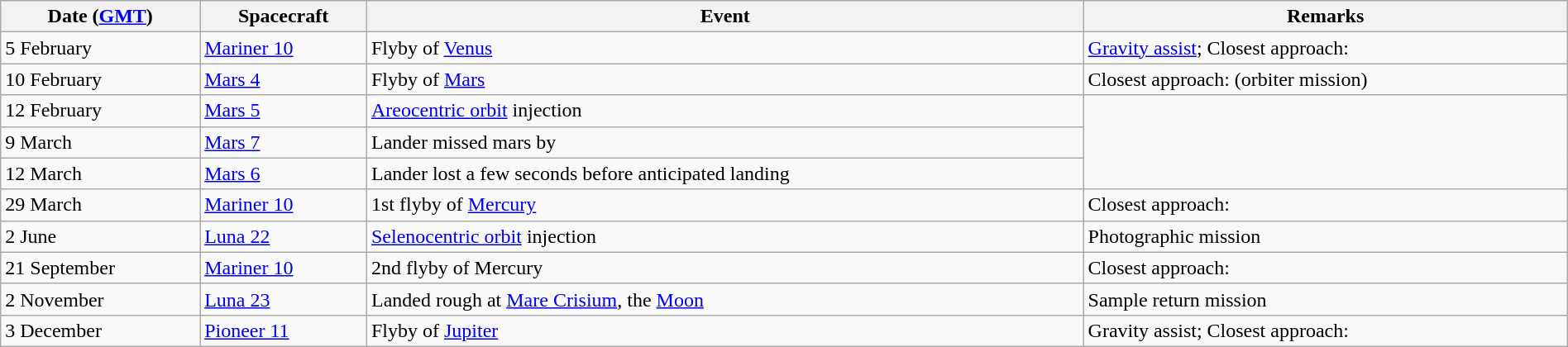<table class="wikitable" border="1" width="100%">
<tr>
<th>Date (<a href='#'>GMT</a>)</th>
<th>Spacecraft</th>
<th>Event</th>
<th>Remarks</th>
</tr>
<tr>
<td>5 February</td>
<td><a href='#'>Mariner 10</a></td>
<td>Flyby of <a href='#'>Venus</a></td>
<td><a href='#'>Gravity assist</a>; Closest approach: </td>
</tr>
<tr>
<td>10 February</td>
<td><a href='#'>Mars 4</a></td>
<td>Flyby of <a href='#'>Mars</a></td>
<td>Closest approach:  (orbiter mission)</td>
</tr>
<tr>
<td>12 February</td>
<td><a href='#'>Mars 5</a></td>
<td><a href='#'>Areocentric orbit</a> injection</td>
</tr>
<tr>
<td>9 March</td>
<td><a href='#'>Mars 7</a></td>
<td>Lander missed mars by </td>
</tr>
<tr>
<td>12 March</td>
<td><a href='#'>Mars 6</a></td>
<td>Lander lost a few seconds before anticipated landing</td>
</tr>
<tr>
<td>29 March</td>
<td><a href='#'>Mariner 10</a></td>
<td>1st flyby of <a href='#'>Mercury</a></td>
<td>Closest approach: </td>
</tr>
<tr>
<td>2 June</td>
<td><a href='#'>Luna 22</a></td>
<td><a href='#'>Selenocentric orbit</a> injection</td>
<td>Photographic mission</td>
</tr>
<tr>
<td>21 September</td>
<td><a href='#'>Mariner 10</a></td>
<td>2nd flyby of Mercury</td>
<td>Closest approach: </td>
</tr>
<tr>
<td>2 November</td>
<td><a href='#'>Luna 23</a></td>
<td>Landed rough at <a href='#'>Mare Crisium</a>, the <a href='#'>Moon</a></td>
<td>Sample return mission</td>
</tr>
<tr>
<td>3 December</td>
<td><a href='#'>Pioneer 11</a></td>
<td>Flyby of <a href='#'>Jupiter</a></td>
<td>Gravity assist; Closest approach: </td>
</tr>
</table>
